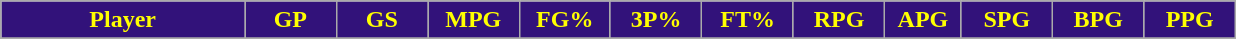<table class="wikitable sortable" style="text-align:center;">
<tr>
<th style="background:#32127A;color:#FFFF00;" width="16%">Player</th>
<th style="background:#32127A;color:#FFFF00;" width="6%">GP</th>
<th style="background:#32127A;color:#FFFF00;" width="6%">GS</th>
<th style="background:#32127A;color:#FFFF00;" width="6%">MPG</th>
<th style="background:#32127A;color:#FFFF00;" width="6%">FG%</th>
<th style="background:#32127A;color:#FFFF00;" width="6%">3P%</th>
<th style="background:#32127A;color:#FFFF00;" width="6%">FT%</th>
<th style="background:#32127A;color:#FFFF00;" width="6%">RPG</th>
<th style="background:#32127A;color:#FFFF00;" width="5%">APG</th>
<th style="background:#32127A;color:#FFFF00;" width="6%">SPG</th>
<th style="background:#32127A;color:#FFFF00;" width="6%">BPG</th>
<th style="background:#32127A;color:#FFFF00;" width="6%">PPG</th>
</tr>
<tr>
</tr>
</table>
